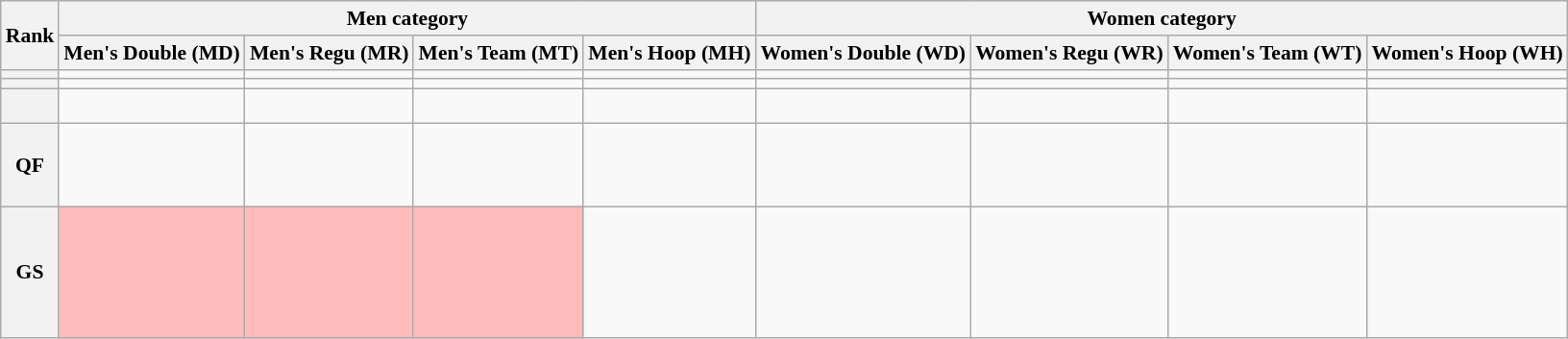<table class="wikitable" style="font-size: 90%">
<tr>
<th rowspan=2>Rank</th>
<th colspan=4>Men category</th>
<th colspan=4>Women category</th>
</tr>
<tr>
<th>Men's Double (MD)</th>
<th>Men's Regu (MR)</th>
<th>Men's Team (MT)</th>
<th>Men's Hoop (MH)</th>
<th>Women's Double (WD)</th>
<th>Women's Regu (WR)</th>
<th>Women's Team (WT)</th>
<th>Women's Hoop (WH)</th>
</tr>
<tr>
<th></th>
<td></td>
<td></td>
<td></td>
<td></td>
<td></td>
<td></td>
<td></td>
<td></td>
</tr>
<tr>
<th></th>
<td></td>
<td></td>
<td></td>
<td></td>
<td></td>
<td></td>
<td></td>
<td></td>
</tr>
<tr>
<th></th>
<td><br></td>
<td><br></td>
<td><br></td>
<td><br></td>
<td><br></td>
<td><br></td>
<td><br></td>
<td><br></td>
</tr>
<tr>
<th>QF</th>
<td><br><br><br></td>
<td><br><br><br></td>
<td><br><br><br></td>
<td></td>
<td><br><br><br></td>
<td><br><br><br></td>
<td><br><br><br></td>
<td></td>
</tr>
<tr>
<th>GS</th>
<td bgcolor=#FFBBBB><br><br><br><br></td>
<td bgcolor=#FFBBBB><br><br></td>
<td bgcolor=#FFBBBB><br><br><br></td>
<td><br><br><br><br></td>
<td><br><br><br><br></td>
<td><br><br><br><br></td>
<td><br><br><br><br><br></td>
<td><br><br><br></td>
</tr>
</table>
